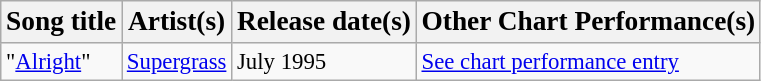<table class="wikitable sortable" style="font-size:95%;">
<tr>
<th><big>Song title</big></th>
<th><big>Artist(s)</big></th>
<th><big>Release date(s)</big></th>
<th><big>Other Chart Performance(s)</big></th>
</tr>
<tr>
<td>"<a href='#'>Alright</a>"</td>
<td><a href='#'>Supergrass</a></td>
<td>July 1995</td>
<td><a href='#'>See chart performance entry</a></td>
</tr>
</table>
